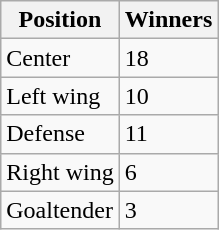<table class="wikitable">
<tr>
<th>Position</th>
<th>Winners</th>
</tr>
<tr>
<td>Center</td>
<td>18</td>
</tr>
<tr>
<td>Left wing</td>
<td>10</td>
</tr>
<tr>
<td>Defense</td>
<td>11</td>
</tr>
<tr>
<td>Right wing</td>
<td>6</td>
</tr>
<tr>
<td>Goaltender</td>
<td>3</td>
</tr>
</table>
